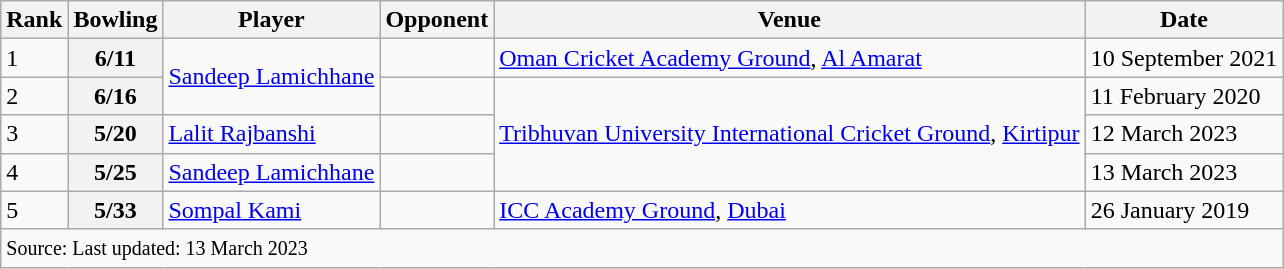<table class="wikitable">
<tr>
<th>Rank</th>
<th>Bowling</th>
<th>Player</th>
<th>Opponent</th>
<th>Venue</th>
<th>Date</th>
</tr>
<tr>
<td>1</td>
<th>6/11</th>
<td rowspan="2"><a href='#'>Sandeep Lamichhane</a></td>
<td></td>
<td><a href='#'>Oman Cricket Academy Ground</a>, <a href='#'>Al Amarat</a></td>
<td>10 September 2021</td>
</tr>
<tr>
<td>2</td>
<th>6/16</th>
<td></td>
<td rowspan="3"><a href='#'>Tribhuvan University International Cricket Ground</a>, <a href='#'>Kirtipur</a></td>
<td>11 February 2020</td>
</tr>
<tr>
<td>3</td>
<th>5/20</th>
<td><a href='#'>Lalit Rajbanshi</a></td>
<td></td>
<td>12 March 2023</td>
</tr>
<tr>
<td>4</td>
<th>5/25</th>
<td><a href='#'>Sandeep Lamichhane</a></td>
<td></td>
<td>13 March 2023</td>
</tr>
<tr>
<td>5</td>
<th>5/33</th>
<td><a href='#'>Sompal Kami</a></td>
<td></td>
<td><a href='#'>ICC Academy Ground</a>, <a href='#'>Dubai</a></td>
<td>26 January 2019</td>
</tr>
<tr>
<td colspan="6" style="text-align:left;"><small>Source:  Last updated: 13 March 2023</small></td>
</tr>
</table>
